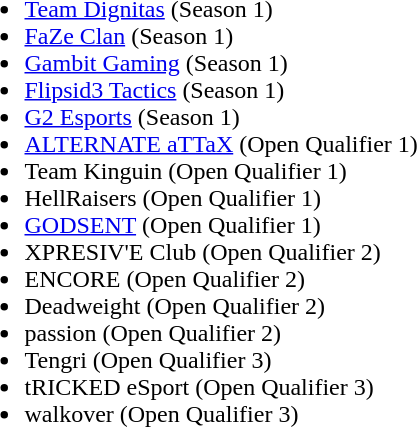<table cellspacing="20">
<tr>
<td valign="top" width="1000px"><br><ul><li><a href='#'>Team Dignitas</a> (Season 1)</li><li><a href='#'>FaZe Clan</a> (Season 1)</li><li><a href='#'>Gambit Gaming</a> (Season 1)</li><li><a href='#'>Flipsid3 Tactics</a> (Season 1)</li><li><a href='#'>G2 Esports</a> (Season 1)</li><li><a href='#'>ALTERNATE aTTaX</a> (Open Qualifier 1)</li><li>Team Kinguin (Open Qualifier 1)</li><li>HellRaisers (Open Qualifier 1)</li><li><a href='#'>GODSENT</a> (Open Qualifier 1)</li><li>XPRESIV'E Club (Open Qualifier 2)</li><li>ENCORE (Open Qualifier 2)</li><li>Deadweight (Open Qualifier 2)</li><li>passion (Open Qualifier 2)</li><li>Tengri (Open Qualifier 3)</li><li>tRICKED eSport (Open Qualifier 3)</li><li>walkover (Open Qualifier 3)</li></ul></td>
</tr>
<tr>
</tr>
</table>
